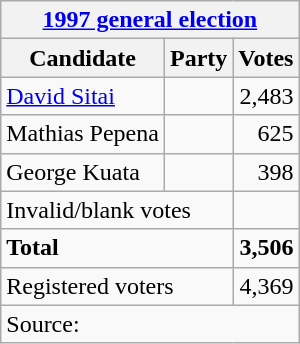<table class=wikitable style=text-align:left>
<tr>
<th colspan=3><a href='#'>1997 general election</a></th>
</tr>
<tr>
<th>Candidate</th>
<th>Party</th>
<th>Votes</th>
</tr>
<tr>
<td><a href='#'>David Sitai</a></td>
<td></td>
<td align=right>2,483</td>
</tr>
<tr>
<td>Mathias Pepena</td>
<td></td>
<td align=right>625</td>
</tr>
<tr>
<td>George Kuata</td>
<td></td>
<td align=right>398</td>
</tr>
<tr>
<td colspan=2>Invalid/blank votes</td>
<td></td>
</tr>
<tr>
<td colspan=2><strong>Total</strong></td>
<td align=right><strong>3,506</strong></td>
</tr>
<tr>
<td colspan=2>Registered voters</td>
<td align=right>4,369</td>
</tr>
<tr>
<td colspan=3>Source: </td>
</tr>
</table>
